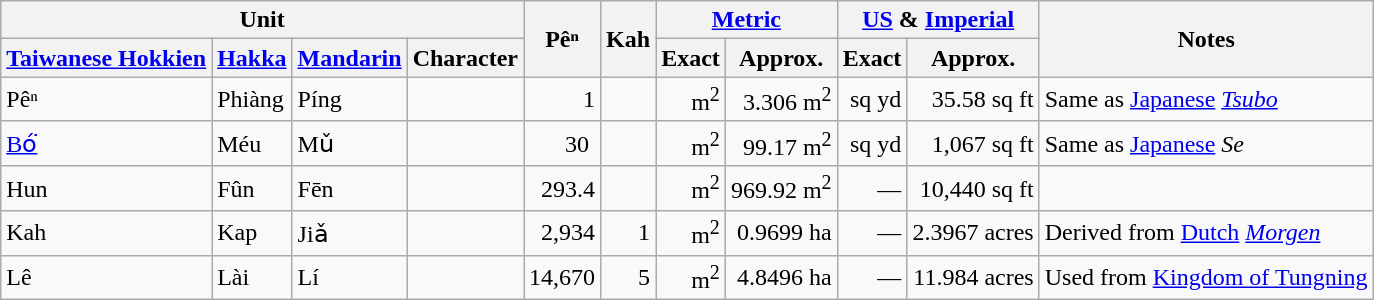<table class=wikitable>
<tr>
<th colspan=4>Unit</th>
<th rowspan=2>Pêⁿ</th>
<th rowspan=2>Kah</th>
<th colspan=2><a href='#'>Metric</a></th>
<th colspan=2><a href='#'>US</a> & <a href='#'>Imperial</a></th>
<th rowspan=2>Notes</th>
</tr>
<tr>
<th><a href='#'>Taiwanese Hokkien</a></th>
<th><a href='#'>Hakka</a></th>
<th><a href='#'>Mandarin</a></th>
<th>Character</th>
<th>Exact</th>
<th>Approx.</th>
<th>Exact</th>
<th>Approx.</th>
</tr>
<tr>
<td>Pêⁿ</td>
<td>Phiàng</td>
<td>Píng</td>
<td align=centre></td>
<td align=right>1</td>
<td align=right></td>
<td align=right> m<sup>2</sup></td>
<td align=right>3.306 m<sup>2</sup></td>
<td align=right> sq yd</td>
<td align=right>35.58 sq ft</td>
<td>Same as <a href='#'>Japanese</a> <em><a href='#'>Tsubo</a></em></td>
</tr>
<tr>
<td><a href='#'>Bó͘</a></td>
<td>Méu</td>
<td>Mǔ</td>
<td align=centre></td>
<td align=right>30 </td>
<td align=right></td>
<td align=right> m<sup>2</sup></td>
<td align=right>99.17 m<sup>2</sup></td>
<td align=right> sq yd</td>
<td align=right>1,067 sq ft</td>
<td>Same as <a href='#'>Japanese</a> <em>Se</em></td>
</tr>
<tr>
<td>Hun</td>
<td>Fûn</td>
<td>Fēn</td>
<td align=centre></td>
<td align=right>293.4</td>
<td align=right></td>
<td align=right> m<sup>2</sup></td>
<td align=right>969.92 m<sup>2</sup></td>
<td align=right>—</td>
<td align=right>10,440 sq ft</td>
<td></td>
</tr>
<tr>
<td>Kah</td>
<td>Kap</td>
<td>Jiǎ</td>
<td align=centre></td>
<td align=right>2,934</td>
<td align=right>1</td>
<td align=right> m<sup>2</sup></td>
<td align=right>0.9699 ha</td>
<td align=right>—</td>
<td align=right>2.3967 acres</td>
<td>Derived from <a href='#'>Dutch</a> <em><a href='#'>Morgen</a></em></td>
</tr>
<tr>
<td>Lê</td>
<td>Lài</td>
<td>Lí</td>
<td align=centre></td>
<td align=right>14,670</td>
<td align=right>5</td>
<td align=right> m<sup>2</sup></td>
<td align=right>4.8496 ha</td>
<td align=right>—</td>
<td align=right>11.984 acres</td>
<td>Used from <a href='#'>Kingdom of Tungning</a></td>
</tr>
</table>
